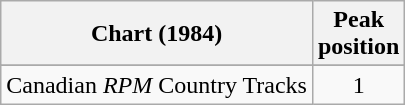<table class="wikitable sortable">
<tr>
<th align="left">Chart (1984)</th>
<th align="center">Peak<br>position</th>
</tr>
<tr>
</tr>
<tr>
<td align="left">Canadian <em>RPM</em> Country Tracks</td>
<td align="center">1</td>
</tr>
</table>
